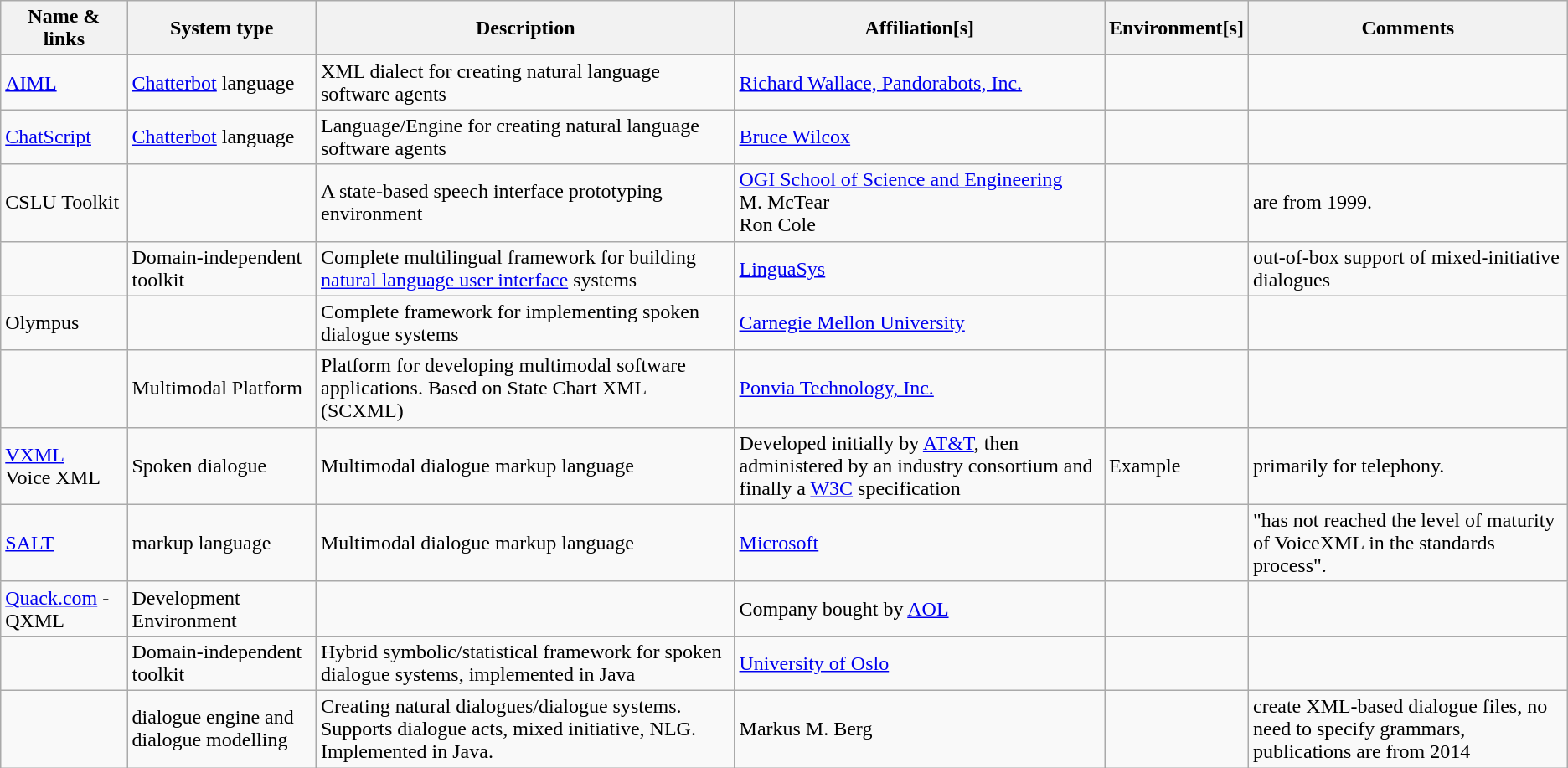<table class="wikitable sortable">
<tr>
<th>Name & links</th>
<th>System type</th>
<th>Description</th>
<th>Affiliation[s]</th>
<th>Environment[s]</th>
<th>Comments</th>
</tr>
<tr>
<td><a href='#'>AIML</a></td>
<td><a href='#'>Chatterbot</a> language</td>
<td>XML dialect for creating natural language software agents</td>
<td><a href='#'>Richard Wallace, Pandorabots, Inc.</a></td>
<td></td>
<td></td>
</tr>
<tr>
<td><a href='#'>ChatScript</a></td>
<td><a href='#'>Chatterbot</a> language</td>
<td>Language/Engine for creating natural language software agents</td>
<td><a href='#'>Bruce Wilcox</a></td>
<td></td>
<td></td>
</tr>
<tr>
<td>CSLU Toolkit<br></td>
<td></td>
<td>A state-based speech interface prototyping environment</td>
<td><a href='#'>OGI School of Science and Engineering</a><br>M. McTear<br>Ron Cole</td>
<td></td>
<td> are from 1999.</td>
</tr>
<tr>
<td></td>
<td>Domain-independent toolkit</td>
<td>Complete multilingual framework for building <a href='#'>natural language user interface</a> systems</td>
<td><a href='#'>LinguaSys</a></td>
<td></td>
<td>out-of-box support of mixed-initiative dialogues</td>
</tr>
<tr>
<td>Olympus</td>
<td></td>
<td>Complete framework for implementing spoken dialogue systems</td>
<td><a href='#'>Carnegie Mellon University</a></td>
<td></td>
<td></td>
</tr>
<tr>
<td></td>
<td>Multimodal Platform</td>
<td>Platform for developing multimodal software applications.  Based on State Chart XML (SCXML)</td>
<td><a href='#'>Ponvia Technology, Inc.</a></td>
<td></td>
<td></td>
</tr>
<tr>
<td><a href='#'>VXML</a><br>Voice XML</td>
<td>Spoken dialogue</td>
<td>Multimodal dialogue markup language</td>
<td>Developed initially by <a href='#'>AT&T</a>, then administered by an industry consortium and finally a <a href='#'>W3C</a> specification</td>
<td>Example</td>
<td>primarily for telephony.</td>
</tr>
<tr>
<td><a href='#'>SALT</a></td>
<td>markup language</td>
<td>Multimodal dialogue markup language</td>
<td><a href='#'>Microsoft</a></td>
<td></td>
<td>"has not reached the level of maturity of VoiceXML in the standards process".</td>
</tr>
<tr>
<td><a href='#'>Quack.com</a> - QXML</td>
<td>Development Environment</td>
<td></td>
<td>Company bought by <a href='#'>AOL</a></td>
<td></td>
<td></td>
</tr>
<tr>
<td></td>
<td>Domain-independent toolkit</td>
<td>Hybrid symbolic/statistical framework for spoken dialogue systems, implemented in Java</td>
<td><a href='#'>University of Oslo</a></td>
<td></td>
<td></td>
</tr>
<tr>
<td></td>
<td>dialogue engine and dialogue modelling</td>
<td>Creating natural dialogues/dialogue systems. Supports dialogue acts, mixed initiative, NLG. Implemented in Java.</td>
<td>Markus M. Berg</td>
<td></td>
<td>create XML-based dialogue files, no need to specify grammars, publications are from 2014</td>
</tr>
</table>
